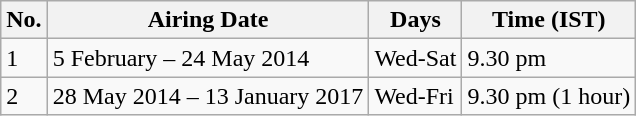<table class="wikitable">
<tr>
<th>No.</th>
<th>Airing Date</th>
<th>Days</th>
<th>Time (IST)</th>
</tr>
<tr>
<td>1</td>
<td>5 February – 24 May 2014</td>
<td>Wed-Sat</td>
<td>9.30 pm</td>
</tr>
<tr>
<td>2</td>
<td>28 May 2014 – 13 January 2017</td>
<td>Wed-Fri</td>
<td>9.30 pm (1 hour)</td>
</tr>
</table>
